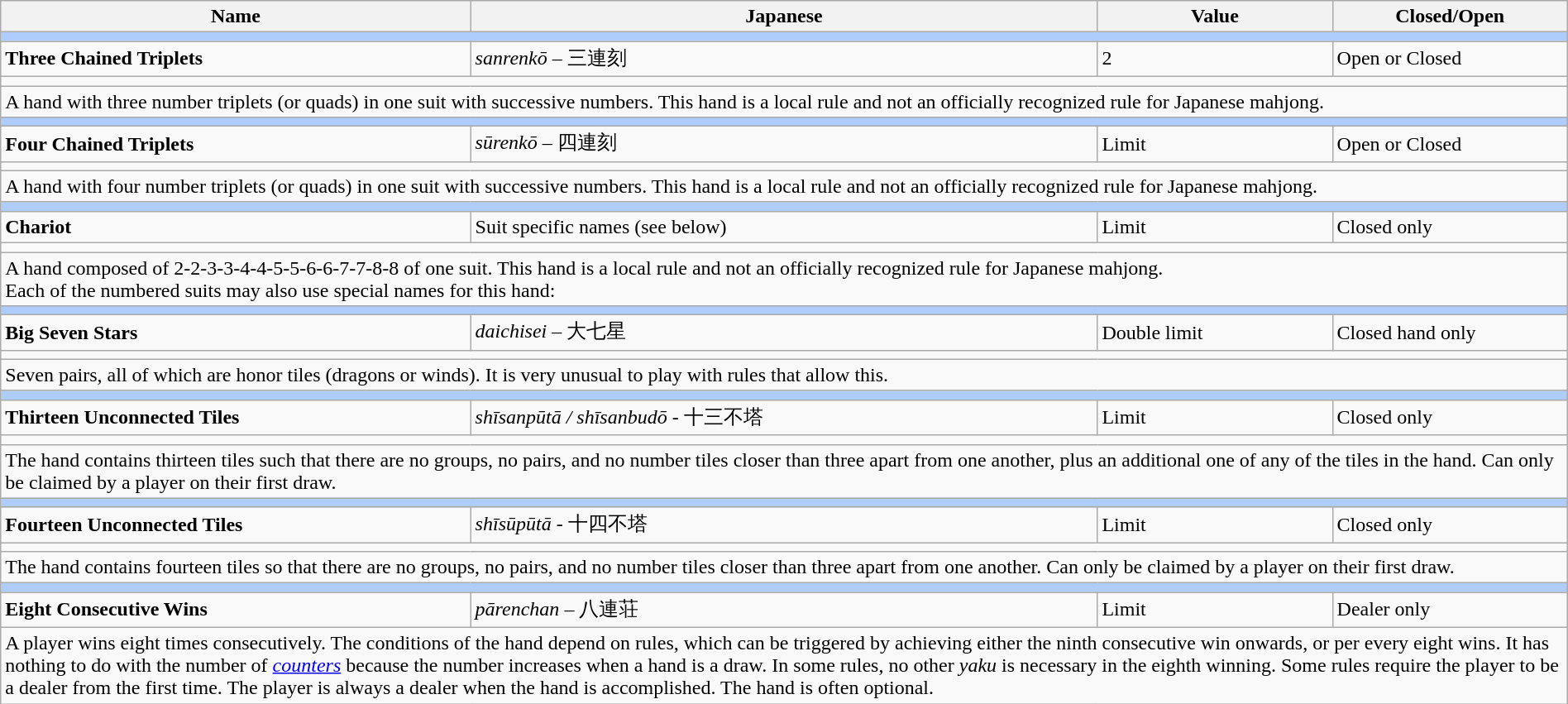<table class="wikitable" width=100%>
<tr>
<th>Name</th>
<th>Japanese</th>
<th>Value</th>
<th>Closed/Open</th>
</tr>
<tr>
<td colspan=4 bgcolor="#AFCDFC"></td>
</tr>
<tr>
<td width=30%><strong>Three Chained Triplets</strong></td>
<td width=40%><em>sanrenkō</em> – 三連刻</td>
<td width=15%>2</td>
<td width=15%>Open or Closed</td>
</tr>
<tr>
<td colspan=4></td>
</tr>
<tr>
<td colspan=4>A hand with three number triplets (or quads) in one suit with successive numbers. This hand is a local rule and not an officially recognized rule for Japanese mahjong.</td>
</tr>
<tr>
<td colspan=4 bgcolor="#AFCDFC"></td>
</tr>
<tr>
<td width=30%><strong>Four Chained Triplets</strong></td>
<td width=40%><em>sūrenkō</em> – 四連刻</td>
<td width=15%>Limit</td>
<td width=15%>Open or Closed</td>
</tr>
<tr>
<td colspan=4></td>
</tr>
<tr>
<td colspan=4>A hand with four number triplets (or quads) in one suit with successive numbers. This hand is a local rule and not an officially recognized rule for Japanese mahjong.</td>
</tr>
<tr>
<td colspan=4 bgcolor="#AFCDFC"></td>
</tr>
<tr>
<td width=30%><strong>Chariot</strong></td>
<td width=40%>Suit specific names (see below)</td>
<td width=15%>Limit</td>
<td width=15%>Closed only</td>
</tr>
<tr>
<td colspan=4></td>
</tr>
<tr>
<td colspan=4>A hand composed of 2-2-3-3-4-4-5-5-6-6-7-7-8-8 of one suit. This hand is a local rule and not an officially recognized rule for Japanese mahjong.<br>Each of the numbered suits may also use special names for this hand:</td>
</tr>
<tr>
<td colspan=4 bgcolor="#AFCDFC"></td>
</tr>
<tr>
<td width=30%><strong>Big Seven Stars</strong></td>
<td width=40%><em>daichisei</em> – 大七星</td>
<td width=15%>Double limit</td>
<td width=15%>Closed hand only</td>
</tr>
<tr>
<td colspan=4></td>
</tr>
<tr>
<td colspan=4>Seven pairs, all of which are honor tiles (dragons or winds). It is very unusual to play with rules that allow this.</td>
</tr>
<tr>
<td colspan=4 bgcolor="#AFCDFC"></td>
</tr>
<tr>
<td width=30%><strong>Thirteen Unconnected Tiles</strong></td>
<td width=40%><em>shīsanpūtā / shīsanbudō</em> - 十三不塔</td>
<td width=15%>Limit</td>
<td width=15%>Closed only</td>
</tr>
<tr>
<td colspan=4></td>
</tr>
<tr>
<td colspan=4>The hand contains thirteen tiles such that there are no groups, no pairs, and no number tiles closer than three apart from one another, plus an additional one of any of the tiles in the hand. Can only be claimed by a player on their first draw.</td>
</tr>
<tr>
<td colspan=4 bgcolor="#AFCDFC"></td>
</tr>
<tr>
<td width=30%><strong>Fourteen Unconnected Tiles</strong></td>
<td width=40%><em>shīsūpūtā</em> - 十四不塔</td>
<td width=15%>Limit</td>
<td width=15%>Closed only</td>
</tr>
<tr>
<td colspan=4></td>
</tr>
<tr>
<td colspan=4>The hand contains fourteen tiles so that there are no groups, no pairs, and no number tiles closer than three apart from one another. Can only be claimed by a player on their first draw.</td>
</tr>
<tr>
<td colspan=4 bgcolor="#AFCDFC"></td>
</tr>
<tr>
<td width=30%><strong>Eight Consecutive Wins</strong></td>
<td width=40%><em>pārenchan</em> – 八連荘</td>
<td width=15%>Limit</td>
<td width=15%>Dealer only</td>
</tr>
<tr>
<td colspan=4>A player wins eight times consecutively. The conditions of the hand depend on rules, which can be triggered by achieving either the ninth consecutive win onwards, or per every eight wins. It has nothing to do with the number of <em><a href='#'>counters</a></em> because the number increases when a hand is a draw. In some rules, no other <em>yaku</em> is necessary in the eighth winning. Some rules require the player to be a dealer from the first time. The player is always a dealer when the hand is accomplished. The hand is often optional.</td>
</tr>
</table>
